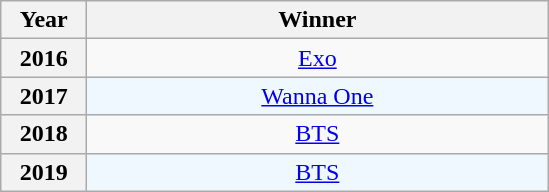<table class="wikitable plainrowheaders" style="text-align: center">
<tr>
<th scope="col" width="50">Year</th>
<th scope="col" width="300">Winner</th>
</tr>
<tr>
<th scope="row" style="text-align:center;">2016</th>
<td><a href='#'>Exo</a></td>
</tr>
<tr style="background:#F0F8FF">
<th scope="row" style="text-align:center;">2017</th>
<td><a href='#'>Wanna One</a></td>
</tr>
<tr>
<th scope="row" style="text-align:center;">2018</th>
<td><a href='#'>BTS</a></td>
</tr>
<tr style="background:#F0F8FF">
<th scope="row" style="text-align:center;">2019</th>
<td><a href='#'>BTS</a></td>
</tr>
</table>
